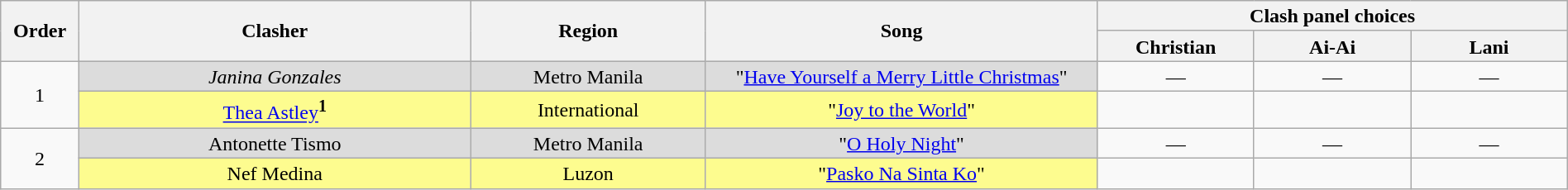<table class="wikitable" style="text-align:center; line-height:17px; width:100%;">
<tr>
<th rowspan="2" width="5%">Order</th>
<th rowspan="2" width="25%">Clasher</th>
<th rowspan="2">Region</th>
<th rowspan="2" width="25%">Song</th>
<th colspan="3" width="30%">Clash panel choices</th>
</tr>
<tr>
<th width="10%">Christian</th>
<th width="10%">Ai-Ai</th>
<th width="10%">Lani</th>
</tr>
<tr>
<td rowspan="2">1</td>
<td style="background:#DCDCDC;"><em>Janina Gonzales </em></td>
<td style="background:#DCDCDC;">Metro Manila</td>
<td style="background:#DCDCDC;">"<a href='#'>Have Yourself a Merry Little Christmas</a>"</td>
<td>—</td>
<td>—</td>
<td>—</td>
</tr>
<tr>
<td style="background:#fdfc8f;"><a href='#'>Thea Astley</a><sup><strong>1</strong></sup></td>
<td style="background:#fdfc8f;">International</td>
<td style="background:#fdfc8f;">"<a href='#'>Joy to the World</a>"</td>
<td><strong></strong></td>
<td><strong></strong></td>
<td><strong></strong></td>
</tr>
<tr>
<td rowspan="2">2</td>
<td style="background:#DCDCDC;">Antonette Tismo</td>
<td style="background:#DCDCDC;">Metro Manila</td>
<td style="background:#DCDCDC;">"<a href='#'>O Holy Night</a>"</td>
<td>—</td>
<td>—</td>
<td>—</td>
</tr>
<tr>
<td style="background:#fdfc8f;">Nef Medina</td>
<td style="background:#fdfc8f;">Luzon</td>
<td style="background:#fdfc8f;">"<a href='#'>Pasko Na Sinta Ko</a>"</td>
<td><strong></strong></td>
<td><strong></strong></td>
<td><strong></strong></td>
</tr>
</table>
